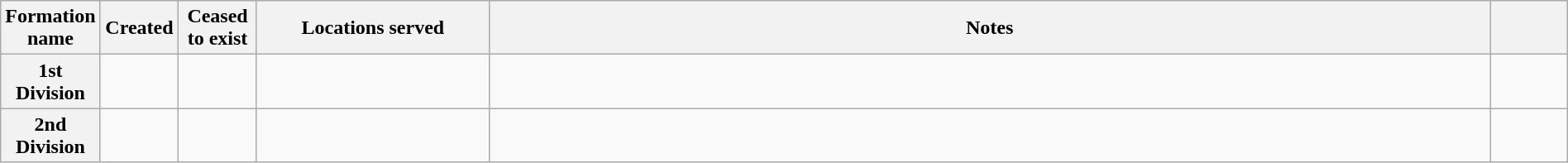<table class="wikitable sortable plainrowheaders" style="text-align: left; border-spacing: 2px; border: 1px solid darkgray; width: 100%;">
<tr>
<th width="5%" scope="col">Formation name</th>
<th width=5% scope="col">Created</th>
<th width=5% scope="col">Ceased to exist</th>
<th class=unsortable width=15% scope="col">Locations served</th>
<th class=unsortable width=65% scope="col">Notes</th>
<th class=unsortable width=5% scope="col"></th>
</tr>
<tr>
<th scope="row" style="text-align:center;">1st Division</th>
<td align="center"></td>
<td align="center"></td>
<td align="center"></td>
<td align="center"></td>
<td align="center"></td>
</tr>
<tr>
<th scope="row" style="text-align:center;">2nd Division</th>
<td align="center"></td>
<td align="center"></td>
<td align="center"></td>
<td align="center"></td>
<td align="center"></td>
</tr>
</table>
